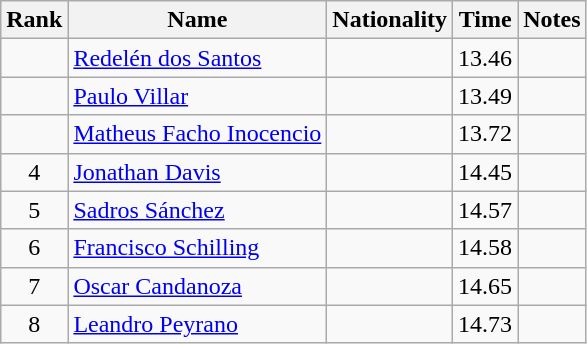<table class="wikitable sortable" style="text-align:center">
<tr>
<th>Rank</th>
<th>Name</th>
<th>Nationality</th>
<th>Time</th>
<th>Notes</th>
</tr>
<tr>
<td></td>
<td align=left><a href='#'>Redelén dos Santos</a></td>
<td align=left></td>
<td>13.46</td>
<td></td>
</tr>
<tr>
<td></td>
<td align=left><a href='#'>Paulo Villar</a></td>
<td align=left></td>
<td>13.49</td>
<td></td>
</tr>
<tr>
<td></td>
<td align=left><a href='#'>Matheus Facho Inocencio</a></td>
<td align=left></td>
<td>13.72</td>
<td></td>
</tr>
<tr>
<td>4</td>
<td align=left><a href='#'>Jonathan Davis</a></td>
<td align=left></td>
<td>14.45</td>
<td></td>
</tr>
<tr>
<td>5</td>
<td align=left><a href='#'>Sadros Sánchez</a></td>
<td align=left></td>
<td>14.57</td>
<td></td>
</tr>
<tr>
<td>6</td>
<td align=left><a href='#'>Francisco Schilling</a></td>
<td align=left></td>
<td>14.58</td>
<td></td>
</tr>
<tr>
<td>7</td>
<td align=left><a href='#'>Oscar Candanoza</a></td>
<td align=left></td>
<td>14.65</td>
<td></td>
</tr>
<tr>
<td>8</td>
<td align=left><a href='#'>Leandro Peyrano</a></td>
<td align=left></td>
<td>14.73</td>
<td></td>
</tr>
</table>
